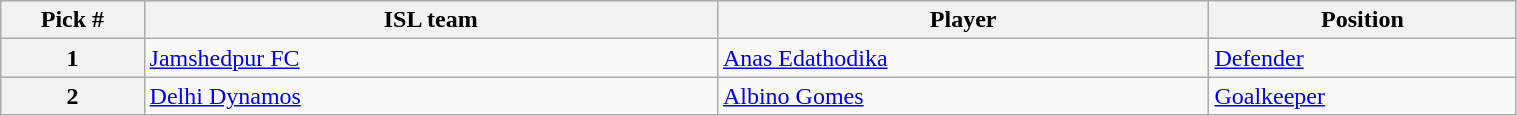<table class="wikitable sortable" style="width:80%">
<tr>
<th width=7%>Pick #</th>
<th width=28%>ISL team</th>
<th width=24%>Player</th>
<th width=15%>Position</th>
</tr>
<tr>
<th>1</th>
<td><a href='#'>Jamshedpur FC</a></td>
<td><a href='#'>Anas Edathodika</a></td>
<td><a href='#'>Defender</a></td>
</tr>
<tr>
<th>2</th>
<td><a href='#'>Delhi Dynamos</a></td>
<td><a href='#'>Albino Gomes</a></td>
<td><a href='#'>Goalkeeper</a></td>
</tr>
</table>
